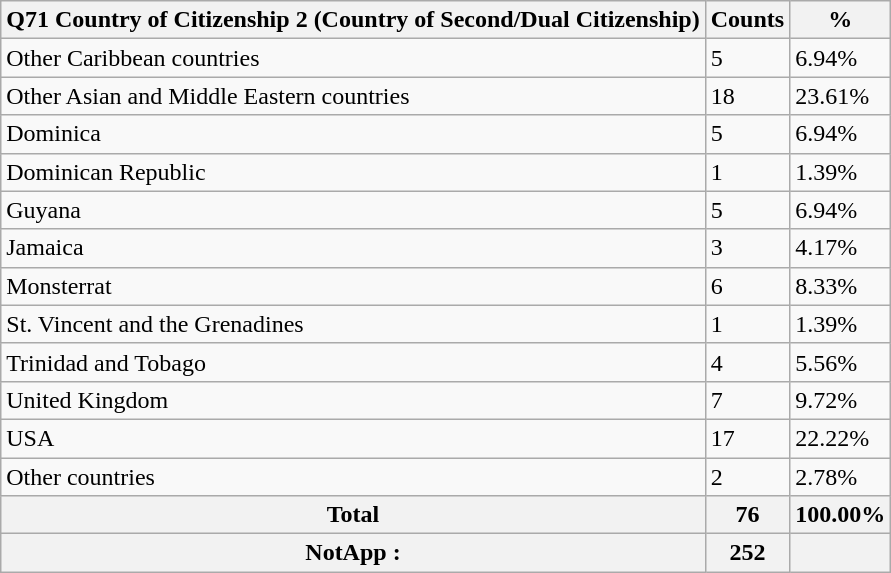<table class="wikitable sortable">
<tr>
<th>Q71 Country of Citizenship 2 (Country of Second/Dual Citizenship)</th>
<th>Counts</th>
<th>%</th>
</tr>
<tr>
<td>Other Caribbean countries</td>
<td>5</td>
<td>6.94%</td>
</tr>
<tr>
<td>Other Asian and Middle Eastern countries</td>
<td>18</td>
<td>23.61%</td>
</tr>
<tr>
<td>Dominica</td>
<td>5</td>
<td>6.94%</td>
</tr>
<tr>
<td>Dominican Republic</td>
<td>1</td>
<td>1.39%</td>
</tr>
<tr>
<td>Guyana</td>
<td>5</td>
<td>6.94%</td>
</tr>
<tr>
<td>Jamaica</td>
<td>3</td>
<td>4.17%</td>
</tr>
<tr>
<td>Monsterrat</td>
<td>6</td>
<td>8.33%</td>
</tr>
<tr>
<td>St. Vincent and the Grenadines</td>
<td>1</td>
<td>1.39%</td>
</tr>
<tr>
<td>Trinidad and Tobago</td>
<td>4</td>
<td>5.56%</td>
</tr>
<tr>
<td>United Kingdom</td>
<td>7</td>
<td>9.72%</td>
</tr>
<tr>
<td>USA</td>
<td>17</td>
<td>22.22%</td>
</tr>
<tr>
<td>Other countries</td>
<td>2</td>
<td>2.78%</td>
</tr>
<tr>
<th>Total</th>
<th>76</th>
<th>100.00%</th>
</tr>
<tr>
<th>NotApp :</th>
<th>252</th>
<th></th>
</tr>
</table>
